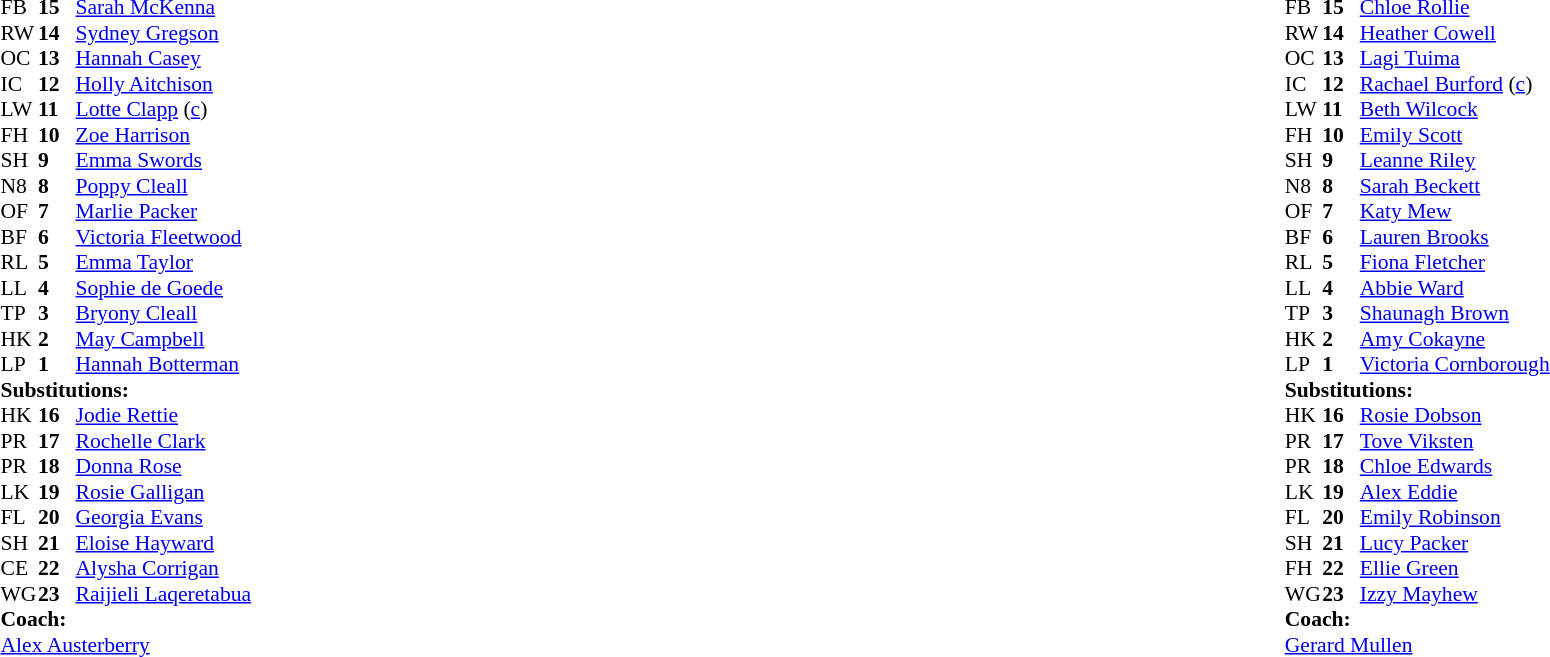<table style="width:100%;">
<tr>
<td style="vertical-align:top; width:50%"><br><table style="font-size: 90%" cellspacing="0" cellpadding="0">
<tr>
<th width="25"></th>
<th width="25"></th>
</tr>
<tr>
<td>FB</td>
<td><strong>15</strong></td>
<td> <a href='#'>Sarah McKenna</a></td>
</tr>
<tr>
<td>RW</td>
<td><strong>14</strong></td>
<td> <a href='#'>Sydney Gregson</a></td>
<td></td>
<td></td>
</tr>
<tr>
<td>OC</td>
<td><strong>13</strong></td>
<td> <a href='#'>Hannah Casey</a></td>
<td></td>
<td></td>
</tr>
<tr>
<td>IC</td>
<td><strong>12</strong></td>
<td> <a href='#'>Holly Aitchison</a></td>
</tr>
<tr>
<td>LW</td>
<td><strong>11</strong></td>
<td> <a href='#'>Lotte Clapp</a> (<a href='#'>c</a>)</td>
</tr>
<tr>
<td>FH</td>
<td><strong>10</strong></td>
<td> <a href='#'>Zoe Harrison</a></td>
</tr>
<tr>
<td>SH</td>
<td><strong>9</strong></td>
<td> <a href='#'>Emma Swords</a></td>
<td></td>
<td></td>
</tr>
<tr>
<td>N8</td>
<td><strong>8</strong></td>
<td> <a href='#'>Poppy Cleall</a></td>
</tr>
<tr>
<td>OF</td>
<td><strong>7</strong></td>
<td> <a href='#'>Marlie Packer</a></td>
</tr>
<tr>
<td>BF</td>
<td><strong>6</strong></td>
<td> <a href='#'>Victoria Fleetwood</a></td>
<td></td>
<td></td>
</tr>
<tr>
<td>RL</td>
<td><strong>5</strong></td>
<td> <a href='#'>Emma Taylor</a></td>
<td></td>
<td></td>
</tr>
<tr>
<td>LL</td>
<td><strong>4</strong></td>
<td> <a href='#'>Sophie de Goede</a></td>
</tr>
<tr>
<td>TP</td>
<td><strong>3</strong></td>
<td> <a href='#'>Bryony Cleall</a></td>
<td></td>
<td></td>
<td></td>
<td></td>
<td></td>
<td></td>
</tr>
<tr>
<td>HK</td>
<td><strong>2</strong></td>
<td> <a href='#'>May Campbell</a></td>
<td></td>
<td></td>
</tr>
<tr>
<td>LP</td>
<td><strong>1</strong></td>
<td> <a href='#'>Hannah Botterman</a></td>
<td></td>
<td></td>
</tr>
<tr>
<td colspan=3><strong>Substitutions:</strong></td>
</tr>
<tr>
<td>HK</td>
<td><strong>16</strong></td>
<td> <a href='#'>Jodie Rettie</a></td>
<td></td>
<td></td>
</tr>
<tr>
<td>PR</td>
<td><strong>17</strong></td>
<td> <a href='#'>Rochelle Clark</a></td>
<td></td>
<td></td>
</tr>
<tr>
<td>PR</td>
<td><strong>18</strong></td>
<td> <a href='#'>Donna Rose</a></td>
<td></td>
<td></td>
<td></td>
<td></td>
</tr>
<tr>
<td>LK</td>
<td><strong>19</strong></td>
<td> <a href='#'>Rosie Galligan</a></td>
<td></td>
<td></td>
</tr>
<tr>
<td>FL</td>
<td><strong>20</strong></td>
<td> <a href='#'>Georgia Evans</a></td>
<td></td>
<td></td>
</tr>
<tr>
<td>SH</td>
<td><strong>21</strong></td>
<td> <a href='#'>Eloise Hayward</a></td>
<td></td>
<td></td>
</tr>
<tr>
<td>CE</td>
<td><strong>22</strong></td>
<td> <a href='#'>Alysha Corrigan</a></td>
<td></td>
<td></td>
</tr>
<tr>
<td>WG</td>
<td><strong>23</strong></td>
<td> <a href='#'>Raijieli Laqeretabua</a></td>
<td></td>
<td></td>
<td></td>
<td></td>
<td></td>
<td></td>
</tr>
<tr>
<td colspan=3><strong>Coach:</strong></td>
</tr>
<tr>
<td colspan="4"> <a href='#'>Alex Austerberry</a></td>
</tr>
<tr>
</tr>
</table>
</td>
<td style="vertical-align:top; width:50%"><br><table style="font-size: 90%" cellspacing="0" cellpadding="0"  align="center">
<tr>
<th width="25"></th>
<th width="25"></th>
</tr>
<tr>
<td>FB</td>
<td><strong>15</strong></td>
<td> <a href='#'>Chloe Rollie</a></td>
</tr>
<tr>
<td>RW</td>
<td><strong>14</strong></td>
<td> <a href='#'>Heather Cowell</a></td>
</tr>
<tr>
<td>OC</td>
<td><strong>13</strong></td>
<td> <a href='#'>Lagi Tuima</a></td>
</tr>
<tr>
<td>IC</td>
<td><strong>12</strong></td>
<td> <a href='#'>Rachael Burford</a> (<a href='#'>c</a>)</td>
<td></td>
<td></td>
</tr>
<tr>
<td>LW</td>
<td><strong>11</strong></td>
<td> <a href='#'>Beth Wilcock</a></td>
<td></td>
<td></td>
<td></td>
<td></td>
</tr>
<tr>
<td>FH</td>
<td><strong>10</strong></td>
<td> <a href='#'>Emily Scott</a></td>
</tr>
<tr>
<td>SH</td>
<td><strong>9</strong></td>
<td> <a href='#'>Leanne Riley</a></td>
</tr>
<tr>
<td>N8</td>
<td><strong>8</strong></td>
<td> <a href='#'>Sarah Beckett</a></td>
</tr>
<tr>
<td>OF</td>
<td><strong>7</strong></td>
<td> <a href='#'>Katy Mew</a></td>
</tr>
<tr>
<td>BF</td>
<td><strong>6</strong></td>
<td> <a href='#'>Lauren Brooks</a></td>
<td></td>
<td></td>
</tr>
<tr>
<td>RL</td>
<td><strong>5</strong></td>
<td> <a href='#'>Fiona Fletcher</a></td>
</tr>
<tr>
<td>LL</td>
<td><strong>4</strong></td>
<td> <a href='#'>Abbie Ward</a></td>
<td></td>
</tr>
<tr>
<td>TP</td>
<td><strong>3</strong></td>
<td> <a href='#'>Shaunagh Brown</a></td>
</tr>
<tr>
<td>HK</td>
<td><strong>2</strong></td>
<td> <a href='#'>Amy Cokayne</a></td>
<td></td>
</tr>
<tr>
<td>LP</td>
<td><strong>1</strong></td>
<td> <a href='#'>Victoria Cornborough</a></td>
</tr>
<tr>
<td colspan=3><strong>Substitutions:</strong></td>
</tr>
<tr>
<td>HK</td>
<td><strong>16</strong></td>
<td> <a href='#'>Rosie Dobson</a></td>
<td></td>
<td></td>
<td></td>
<td></td>
</tr>
<tr>
<td>PR</td>
<td><strong>17</strong></td>
<td> <a href='#'>Tove Viksten</a></td>
</tr>
<tr>
<td>PR</td>
<td><strong>18</strong></td>
<td> <a href='#'>Chloe Edwards</a></td>
</tr>
<tr>
<td>LK</td>
<td><strong>19</strong></td>
<td> <a href='#'>Alex Eddie</a></td>
</tr>
<tr>
<td>FL</td>
<td><strong>20</strong></td>
<td> <a href='#'>Emily Robinson</a></td>
<td></td>
<td></td>
</tr>
<tr>
<td>SH</td>
<td><strong>21</strong></td>
<td> <a href='#'>Lucy Packer</a></td>
</tr>
<tr>
<td>FH</td>
<td><strong>22</strong></td>
<td> <a href='#'>Ellie Green</a></td>
</tr>
<tr>
<td>WG</td>
<td><strong>23</strong></td>
<td> <a href='#'>Izzy Mayhew</a></td>
<td></td>
<td></td>
</tr>
<tr>
<td colspan=3><strong>Coach:</strong></td>
</tr>
<tr>
<td colspan="4"> <a href='#'>Gerard Mullen</a></td>
</tr>
</table>
</td>
</tr>
</table>
